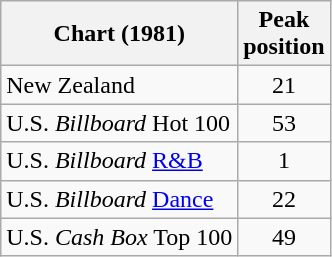<table class="wikitable sortable">
<tr>
<th>Chart (1981)</th>
<th>Peak<br>position</th>
</tr>
<tr>
<td>New Zealand </td>
<td style="text-align:center;">21</td>
</tr>
<tr>
<td>U.S. <em>Billboard</em> Hot 100</td>
<td style="text-align:center;">53</td>
</tr>
<tr>
<td>U.S. <em>Billboard</em> <a href='#'>R&B</a></td>
<td style="text-align:center;">1</td>
</tr>
<tr>
<td>U.S. <em>Billboard</em> <a href='#'>Dance</a></td>
<td style="text-align:center;">22</td>
</tr>
<tr>
<td>U.S. <em>Cash Box</em> Top 100</td>
<td style="text-align:center;">49</td>
</tr>
</table>
